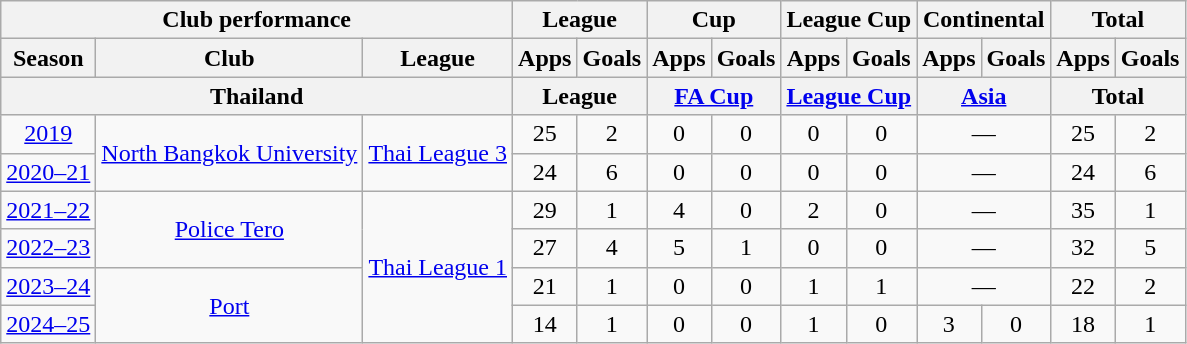<table class="wikitable" style="text-align:center">
<tr>
<th colspan=3>Club performance</th>
<th colspan=2>League</th>
<th colspan=2>Cup</th>
<th colspan=2>League Cup</th>
<th colspan=2>Continental</th>
<th colspan=2>Total</th>
</tr>
<tr>
<th>Season</th>
<th>Club</th>
<th>League</th>
<th>Apps</th>
<th>Goals</th>
<th>Apps</th>
<th>Goals</th>
<th>Apps</th>
<th>Goals</th>
<th>Apps</th>
<th>Goals</th>
<th>Apps</th>
<th>Goals</th>
</tr>
<tr>
<th colspan=3>Thailand</th>
<th colspan=2>League</th>
<th colspan=2><a href='#'>FA Cup</a></th>
<th colspan=2><a href='#'>League Cup</a></th>
<th colspan=2><a href='#'>Asia</a></th>
<th colspan=3>Total</th>
</tr>
<tr>
<td><a href='#'>2019</a></td>
<td rowspan=2><a href='#'>North Bangkok University</a></td>
<td rowspan=2><a href='#'>Thai League 3</a></td>
<td>25</td>
<td>2</td>
<td>0</td>
<td>0</td>
<td>0</td>
<td>0</td>
<td colspan=2>—</td>
<td>25</td>
<td>2</td>
</tr>
<tr>
<td><a href='#'>2020–21</a></td>
<td>24</td>
<td>6</td>
<td>0</td>
<td>0</td>
<td>0</td>
<td>0</td>
<td colspan=2>—</td>
<td>24</td>
<td>6</td>
</tr>
<tr>
<td><a href='#'>2021–22</a></td>
<td rowspan=2><a href='#'>Police Tero</a></td>
<td rowspan=4><a href='#'>Thai League 1</a></td>
<td>29</td>
<td>1</td>
<td>4</td>
<td>0</td>
<td>2</td>
<td>0</td>
<td colspan=2>—</td>
<td>35</td>
<td>1</td>
</tr>
<tr>
<td><a href='#'>2022–23</a></td>
<td>27</td>
<td>4</td>
<td>5</td>
<td>1</td>
<td>0</td>
<td>0</td>
<td colspan=2>—</td>
<td>32</td>
<td>5</td>
</tr>
<tr>
<td><a href='#'>2023–24</a></td>
<td rowspan=2><a href='#'>Port</a></td>
<td>21</td>
<td>1</td>
<td>0</td>
<td>0</td>
<td>1</td>
<td>1</td>
<td colspan=2>—</td>
<td>22</td>
<td>2</td>
</tr>
<tr>
<td><a href='#'>2024–25</a></td>
<td>14</td>
<td>1</td>
<td>0</td>
<td>0</td>
<td>1</td>
<td>0</td>
<td>3</td>
<td>0</td>
<td>18</td>
<td>1</td>
</tr>
</table>
